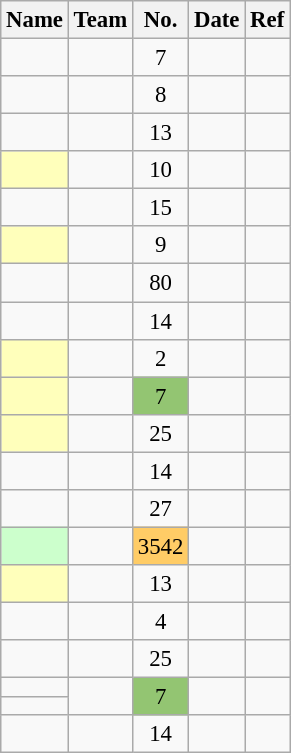<table class="wikitable sortable" style="font-size: 95%;text-align: center;">
<tr>
<th>Name</th>
<th>Team</th>
<th>No.</th>
<th>Date</th>
<th class="unsortable">Ref</th>
</tr>
<tr>
<td></td>
<td></td>
<td>7</td>
<td></td>
<td></td>
</tr>
<tr>
<td></td>
<td></td>
<td>8</td>
<td></td>
<td></td>
</tr>
<tr>
<td></td>
<td></td>
<td>13</td>
<td></td>
<td></td>
</tr>
<tr>
<td style="background:#ffb;"></td>
<td></td>
<td>10</td>
<td></td>
<td></td>
</tr>
<tr>
<td></td>
<td></td>
<td>15</td>
<td></td>
<td></td>
</tr>
<tr>
<td style="background:#ffb;"></td>
<td></td>
<td>9</td>
<td></td>
<td></td>
</tr>
<tr>
<td></td>
<td></td>
<td>80</td>
<td></td>
</tr>
<tr>
<td></td>
<td></td>
<td>14</td>
<td></td>
<td></td>
</tr>
<tr>
<td style="background:#ffb;"></td>
<td></td>
<td>2</td>
<td></td>
<td></td>
</tr>
<tr>
<td style="background:#ffb;"></td>
<td></td>
<td style="background:#93c572;">7</td>
<td></td>
<td></td>
</tr>
<tr>
<td style="background:#ffb;"></td>
<td></td>
<td>25</td>
<td></td>
<td></td>
</tr>
<tr>
<td></td>
<td></td>
<td>14</td>
<td></td>
<td></td>
</tr>
<tr>
<td></td>
<td></td>
<td>27</td>
<td></td>
<td></td>
</tr>
<tr>
<td style="background:#cfc;"></td>
<td></td>
<td style="background:#fc6;">3542</td>
<td></td>
<td></td>
</tr>
<tr>
<td style="background:#ffb;"></td>
<td></td>
<td>13</td>
<td></td>
<td></td>
</tr>
<tr>
<td></td>
<td></td>
<td>4</td>
<td></td>
<td></td>
</tr>
<tr>
<td></td>
<td></td>
<td>25</td>
<td></td>
<td></td>
</tr>
<tr>
<td></td>
<td rowspan="2"></td>
<td rowspan="2" style="background:#93c572;">7</td>
<td rowspan="2"></td>
<td rowspan="2"></td>
</tr>
<tr>
<td></td>
</tr>
<tr>
<td></td>
<td></td>
<td>14</td>
<td></td>
<td></td>
</tr>
</table>
